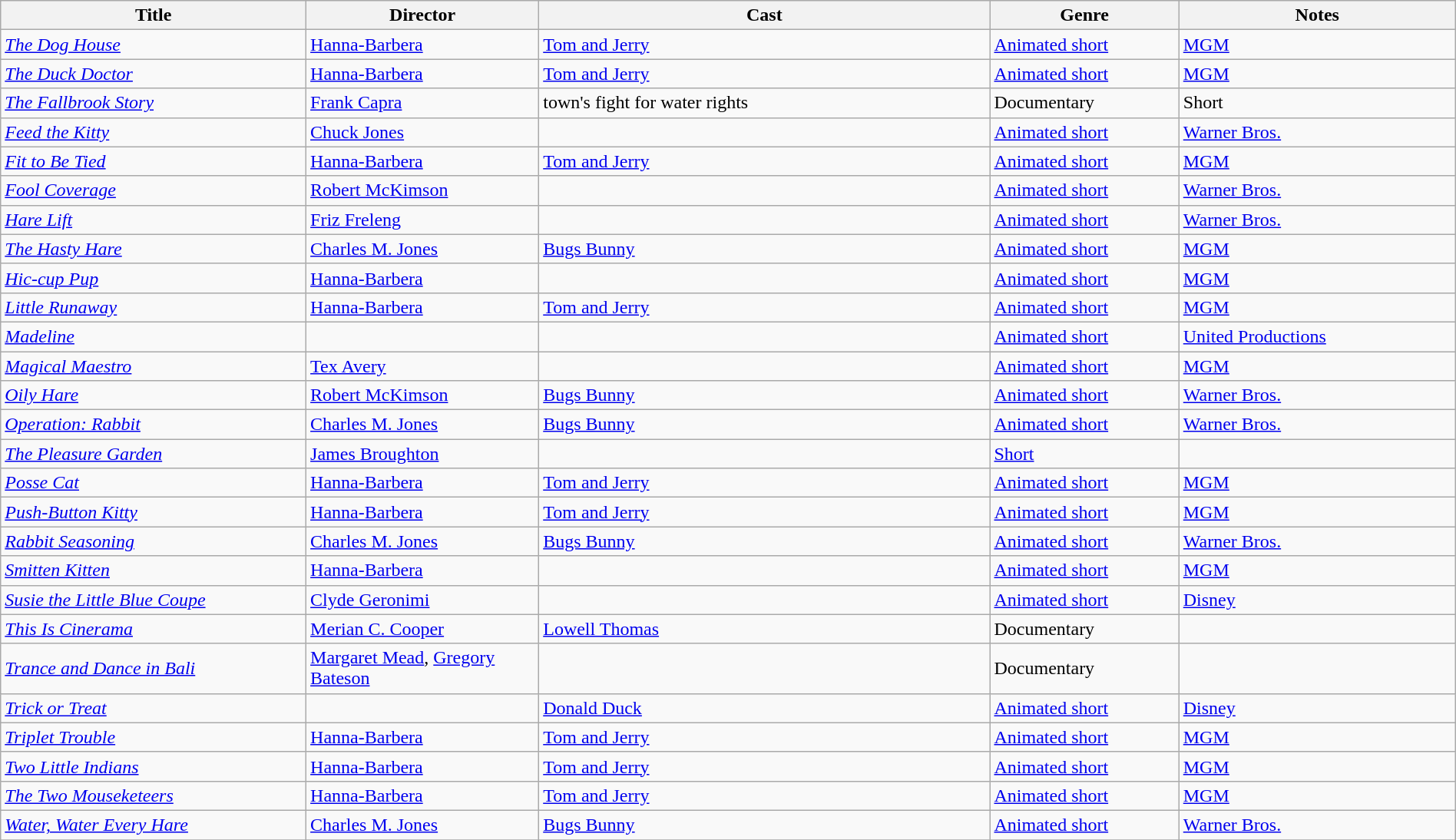<table class="wikitable" style="width:100%;">
<tr>
<th style="width:21%;">Title</th>
<th style="width:16%;">Director</th>
<th style="width:31%;">Cast</th>
<th style="width:13%;">Genre</th>
<th style="width:19%;">Notes</th>
</tr>
<tr>
<td><em><a href='#'>The Dog House</a></em></td>
<td><a href='#'>Hanna-Barbera</a></td>
<td><a href='#'>Tom and Jerry</a></td>
<td><a href='#'>Animated short</a></td>
<td><a href='#'>MGM</a></td>
</tr>
<tr>
<td><em><a href='#'>The Duck Doctor</a></em></td>
<td><a href='#'>Hanna-Barbera</a></td>
<td><a href='#'>Tom and Jerry</a></td>
<td><a href='#'>Animated short</a></td>
<td><a href='#'>MGM</a></td>
</tr>
<tr>
<td><em><a href='#'>The Fallbrook Story</a></em></td>
<td><a href='#'>Frank Capra</a></td>
<td>town's fight for water rights</td>
<td>Documentary</td>
<td>Short</td>
</tr>
<tr>
<td><em><a href='#'>Feed the Kitty</a></em></td>
<td><a href='#'>Chuck Jones</a></td>
<td></td>
<td><a href='#'>Animated short</a></td>
<td><a href='#'>Warner Bros.</a></td>
</tr>
<tr>
<td><em><a href='#'>Fit to Be Tied</a></em></td>
<td><a href='#'>Hanna-Barbera</a></td>
<td><a href='#'>Tom and Jerry</a></td>
<td><a href='#'>Animated short</a></td>
<td><a href='#'>MGM</a></td>
</tr>
<tr>
<td><em><a href='#'>Fool Coverage</a></em></td>
<td><a href='#'>Robert McKimson</a></td>
<td></td>
<td><a href='#'>Animated short</a></td>
<td><a href='#'>Warner Bros.</a></td>
</tr>
<tr>
<td><em><a href='#'>Hare Lift</a></em></td>
<td><a href='#'>Friz Freleng</a></td>
<td></td>
<td><a href='#'>Animated short</a></td>
<td><a href='#'>Warner Bros.</a></td>
</tr>
<tr>
<td><em><a href='#'>The Hasty Hare</a></em></td>
<td><a href='#'>Charles M. Jones</a></td>
<td><a href='#'>Bugs Bunny</a></td>
<td><a href='#'>Animated short</a></td>
<td><a href='#'>MGM</a></td>
</tr>
<tr>
<td><em><a href='#'>Hic-cup Pup</a></em></td>
<td><a href='#'>Hanna-Barbera</a></td>
<td></td>
<td><a href='#'>Animated short</a></td>
<td><a href='#'>MGM</a></td>
</tr>
<tr>
<td><em><a href='#'>Little Runaway</a></em></td>
<td><a href='#'>Hanna-Barbera</a></td>
<td><a href='#'>Tom and Jerry</a></td>
<td><a href='#'>Animated short</a></td>
<td><a href='#'>MGM</a></td>
</tr>
<tr>
<td><em><a href='#'>Madeline</a></em></td>
<td></td>
<td></td>
<td><a href='#'>Animated short</a></td>
<td><a href='#'>United Productions</a></td>
</tr>
<tr>
<td><em><a href='#'>Magical Maestro</a></em></td>
<td><a href='#'>Tex Avery</a></td>
<td></td>
<td><a href='#'>Animated short</a></td>
<td><a href='#'>MGM</a></td>
</tr>
<tr>
<td><em><a href='#'>Oily Hare</a></em></td>
<td><a href='#'>Robert McKimson</a></td>
<td><a href='#'>Bugs Bunny</a></td>
<td><a href='#'>Animated short</a></td>
<td><a href='#'>Warner Bros.</a></td>
</tr>
<tr>
<td><em><a href='#'>Operation: Rabbit</a></em></td>
<td><a href='#'>Charles M. Jones</a></td>
<td><a href='#'>Bugs Bunny</a></td>
<td><a href='#'>Animated short</a></td>
<td><a href='#'>Warner Bros.</a></td>
</tr>
<tr>
<td><em><a href='#'>The Pleasure Garden</a></em></td>
<td><a href='#'>James Broughton</a></td>
<td></td>
<td><a href='#'>Short</a></td>
<td></td>
</tr>
<tr>
<td><em><a href='#'>Posse Cat</a></em></td>
<td><a href='#'>Hanna-Barbera</a></td>
<td><a href='#'>Tom and Jerry</a></td>
<td><a href='#'>Animated short</a></td>
<td><a href='#'>MGM</a></td>
</tr>
<tr>
<td><em><a href='#'>Push-Button Kitty</a></em></td>
<td><a href='#'>Hanna-Barbera</a></td>
<td><a href='#'>Tom and Jerry</a></td>
<td><a href='#'>Animated short</a></td>
<td><a href='#'>MGM</a></td>
</tr>
<tr>
<td><em><a href='#'>Rabbit Seasoning</a></em></td>
<td><a href='#'>Charles M. Jones</a></td>
<td><a href='#'>Bugs Bunny</a></td>
<td><a href='#'>Animated short</a></td>
<td><a href='#'>Warner Bros.</a></td>
</tr>
<tr>
<td><em><a href='#'>Smitten Kitten</a></em></td>
<td><a href='#'>Hanna-Barbera</a></td>
<td></td>
<td><a href='#'>Animated short</a></td>
<td><a href='#'>MGM</a></td>
</tr>
<tr>
<td><em><a href='#'>Susie the Little Blue Coupe</a></em></td>
<td><a href='#'>Clyde Geronimi</a></td>
<td></td>
<td><a href='#'>Animated short</a></td>
<td><a href='#'>Disney</a></td>
</tr>
<tr>
<td><em><a href='#'>This Is Cinerama</a></em></td>
<td><a href='#'>Merian C. Cooper</a></td>
<td><a href='#'>Lowell Thomas</a></td>
<td>Documentary</td>
<td></td>
</tr>
<tr>
<td><em><a href='#'>Trance and Dance in Bali</a></em></td>
<td><a href='#'>Margaret Mead</a>, <a href='#'>Gregory Bateson</a></td>
<td></td>
<td>Documentary</td>
<td></td>
</tr>
<tr>
<td><em><a href='#'>Trick or Treat</a></em></td>
<td></td>
<td><a href='#'>Donald Duck</a></td>
<td><a href='#'>Animated short</a></td>
<td><a href='#'>Disney</a></td>
</tr>
<tr>
<td><em><a href='#'>Triplet Trouble</a></em></td>
<td><a href='#'>Hanna-Barbera</a></td>
<td><a href='#'>Tom and Jerry</a></td>
<td><a href='#'>Animated short</a></td>
<td><a href='#'>MGM</a></td>
</tr>
<tr>
<td><em><a href='#'>Two Little Indians</a></em></td>
<td><a href='#'>Hanna-Barbera</a></td>
<td><a href='#'>Tom and Jerry</a></td>
<td><a href='#'>Animated short</a></td>
<td><a href='#'>MGM</a></td>
</tr>
<tr>
<td><em><a href='#'>The Two Mouseketeers</a></em></td>
<td><a href='#'>Hanna-Barbera</a></td>
<td><a href='#'>Tom and Jerry</a></td>
<td><a href='#'>Animated short</a></td>
<td><a href='#'>MGM</a></td>
</tr>
<tr>
<td><em><a href='#'>Water, Water Every Hare</a></em></td>
<td><a href='#'>Charles M. Jones</a></td>
<td><a href='#'>Bugs Bunny</a></td>
<td><a href='#'>Animated short</a></td>
<td><a href='#'>Warner Bros.</a></td>
</tr>
<tr>
</tr>
</table>
